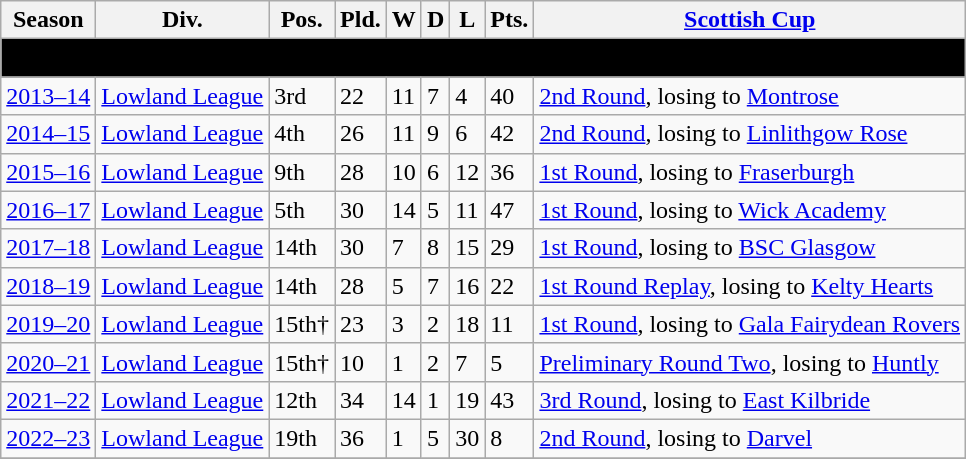<table class="wikitable">
<tr>
<th>Season</th>
<th>Div.</th>
<th>Pos.</th>
<th>Pld.</th>
<th>W</th>
<th>D</th>
<th>L</th>
<th>Pts.</th>
<th><a href='#'>Scottish Cup</a></th>
</tr>
<tr>
<td colspan="9" bgcolor="#000000" align="center"><span><strong>Dalbeattie Star</strong></span></td>
</tr>
<tr>
<td><a href='#'>2013–14</a></td>
<td><a href='#'>Lowland League</a></td>
<td>3rd</td>
<td>22</td>
<td>11</td>
<td>7</td>
<td>4</td>
<td>40</td>
<td><a href='#'>2nd Round</a>, losing to <a href='#'>Montrose</a></td>
</tr>
<tr>
<td><a href='#'>2014–15</a></td>
<td><a href='#'>Lowland League</a></td>
<td>4th</td>
<td>26</td>
<td>11</td>
<td>9</td>
<td>6</td>
<td>42</td>
<td><a href='#'>2nd Round</a>, losing to <a href='#'>Linlithgow Rose</a></td>
</tr>
<tr>
<td><a href='#'>2015–16</a></td>
<td><a href='#'>Lowland League</a></td>
<td>9th</td>
<td>28</td>
<td>10</td>
<td>6</td>
<td>12</td>
<td>36</td>
<td><a href='#'>1st Round</a>, losing to <a href='#'>Fraserburgh</a></td>
</tr>
<tr>
<td><a href='#'>2016–17</a></td>
<td><a href='#'>Lowland League</a></td>
<td>5th</td>
<td>30</td>
<td>14</td>
<td>5</td>
<td>11</td>
<td>47</td>
<td><a href='#'>1st Round</a>, losing to <a href='#'>Wick Academy</a></td>
</tr>
<tr>
<td><a href='#'>2017–18</a></td>
<td><a href='#'>Lowland League</a></td>
<td>14th</td>
<td>30</td>
<td>7</td>
<td>8</td>
<td>15</td>
<td>29</td>
<td><a href='#'>1st Round</a>, losing to <a href='#'>BSC Glasgow</a></td>
</tr>
<tr>
<td><a href='#'>2018–19</a></td>
<td><a href='#'>Lowland League</a></td>
<td>14th</td>
<td>28</td>
<td>5</td>
<td>7</td>
<td>16</td>
<td>22</td>
<td><a href='#'>1st Round Replay</a>, losing to <a href='#'>Kelty Hearts</a></td>
</tr>
<tr>
<td><a href='#'>2019–20</a></td>
<td><a href='#'>Lowland League</a></td>
<td>15th†</td>
<td>23</td>
<td>3</td>
<td>2</td>
<td>18</td>
<td>11</td>
<td><a href='#'>1st Round</a>, losing to <a href='#'>Gala Fairydean Rovers</a></td>
</tr>
<tr>
<td><a href='#'>2020–21</a></td>
<td><a href='#'>Lowland League</a></td>
<td>15th†</td>
<td>10</td>
<td>1</td>
<td>2</td>
<td>7</td>
<td>5</td>
<td><a href='#'>Preliminary Round Two</a>, losing to <a href='#'>Huntly</a></td>
</tr>
<tr>
<td><a href='#'>2021–22</a></td>
<td><a href='#'>Lowland League</a></td>
<td>12th</td>
<td>34</td>
<td>14</td>
<td>1</td>
<td>19</td>
<td>43</td>
<td><a href='#'>3rd Round</a>, losing to <a href='#'>East Kilbride</a></td>
</tr>
<tr>
<td><a href='#'>2022–23</a></td>
<td><a href='#'>Lowland League</a></td>
<td>19th</td>
<td>36</td>
<td>1</td>
<td>5</td>
<td>30</td>
<td>8</td>
<td><a href='#'>2nd Round</a>, losing to <a href='#'>Darvel</a></td>
</tr>
<tr>
</tr>
</table>
